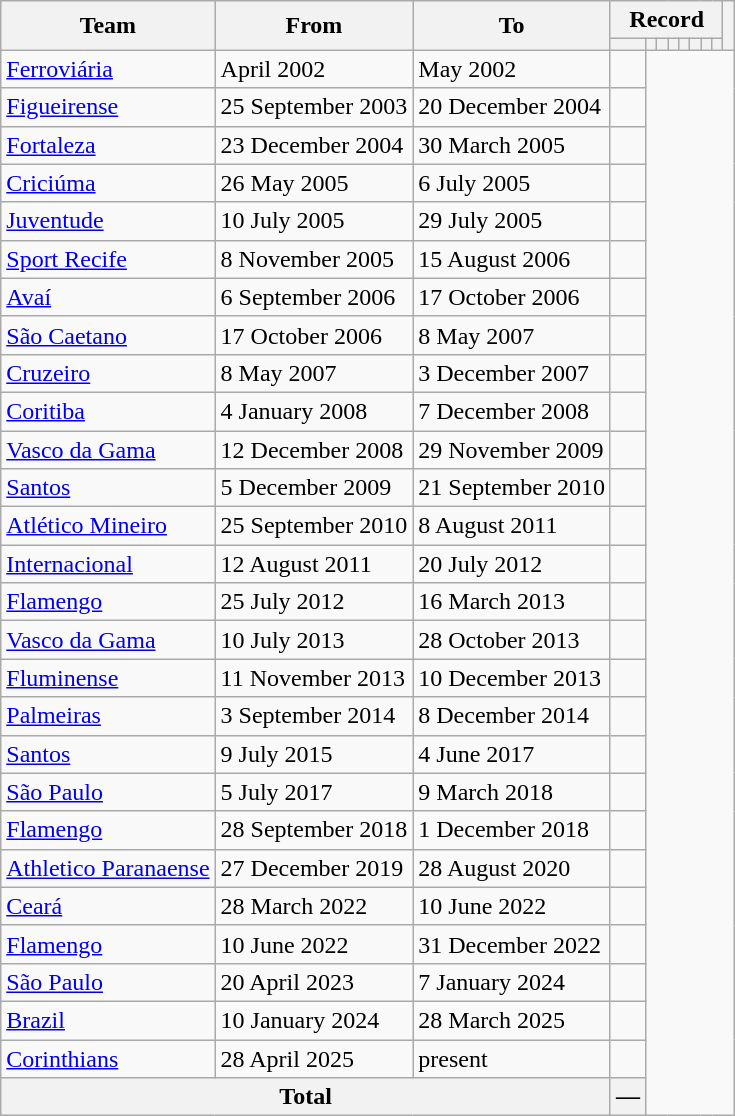<table class="wikitable" style="text-align: center">
<tr>
<th rowspan="2">Team</th>
<th rowspan="2">From</th>
<th rowspan="2">To</th>
<th colspan="8">Record</th>
<th rowspan=2></th>
</tr>
<tr>
<th></th>
<th></th>
<th></th>
<th></th>
<th></th>
<th></th>
<th></th>
<th></th>
</tr>
<tr>
<td align=left><a href='#'>Ferroviária</a></td>
<td align=left>April 2002</td>
<td align=left>May 2002<br></td>
<td></td>
</tr>
<tr>
<td align=left><a href='#'>Figueirense</a></td>
<td align=left>25 September 2003</td>
<td align=left>20 December 2004<br></td>
<td></td>
</tr>
<tr>
<td align=left><a href='#'>Fortaleza</a></td>
<td align=left>23 December 2004</td>
<td align=left>30 March 2005<br></td>
<td></td>
</tr>
<tr>
<td align=left><a href='#'>Criciúma</a></td>
<td align=left>26 May 2005</td>
<td align=left>6 July 2005<br></td>
<td></td>
</tr>
<tr>
<td align=left><a href='#'>Juventude</a></td>
<td align=left>10 July 2005</td>
<td align=left>29 July 2005<br></td>
<td></td>
</tr>
<tr>
<td align=left><a href='#'>Sport Recife</a></td>
<td align=left>8 November 2005</td>
<td align=left>15 August 2006<br></td>
<td></td>
</tr>
<tr>
<td align=left><a href='#'>Avaí</a></td>
<td align=left>6 September 2006</td>
<td align=left>17 October 2006<br></td>
<td></td>
</tr>
<tr>
<td align=left><a href='#'>São Caetano</a></td>
<td align=left>17 October 2006</td>
<td align=left>8 May 2007<br></td>
<td></td>
</tr>
<tr>
<td align=left><a href='#'>Cruzeiro</a></td>
<td align=left>8 May 2007</td>
<td align=left>3 December 2007<br></td>
<td></td>
</tr>
<tr>
<td align=left><a href='#'>Coritiba</a></td>
<td align=left>4 January 2008</td>
<td align=left>7 December 2008<br></td>
<td></td>
</tr>
<tr>
<td align=left><a href='#'>Vasco da Gama</a></td>
<td align=left>12 December 2008</td>
<td align=left>29 November 2009<br></td>
<td></td>
</tr>
<tr>
<td align=left><a href='#'>Santos</a></td>
<td align=left>5 December 2009</td>
<td align=left>21 September 2010<br></td>
<td></td>
</tr>
<tr>
<td align=left><a href='#'>Atlético Mineiro</a></td>
<td align=left>25 September 2010</td>
<td align=left>8 August 2011<br></td>
<td></td>
</tr>
<tr>
<td align=left><a href='#'>Internacional</a></td>
<td align=left>12 August 2011</td>
<td align=left>20 July 2012<br></td>
<td></td>
</tr>
<tr>
<td align=left><a href='#'>Flamengo</a></td>
<td align=left>25 July 2012</td>
<td align=left>16 March 2013<br></td>
<td></td>
</tr>
<tr>
<td align=left><a href='#'>Vasco da Gama</a></td>
<td align=left>10 July 2013</td>
<td align=left>28 October 2013<br></td>
<td></td>
</tr>
<tr>
<td align=left><a href='#'>Fluminense</a></td>
<td align=left>11 November 2013</td>
<td align=left>10 December 2013<br></td>
<td></td>
</tr>
<tr>
<td align=left><a href='#'>Palmeiras</a></td>
<td align=left>3 September 2014</td>
<td align=left>8 December 2014<br></td>
<td></td>
</tr>
<tr>
<td align=left><a href='#'>Santos</a></td>
<td align=left>9 July 2015</td>
<td align=left>4 June 2017<br></td>
<td></td>
</tr>
<tr>
<td align=left><a href='#'>São Paulo</a></td>
<td align=left>5 July 2017</td>
<td align=left>9 March 2018<br></td>
<td></td>
</tr>
<tr>
<td align=left><a href='#'>Flamengo</a></td>
<td align=left>28 September 2018</td>
<td align=left>1 December 2018<br></td>
<td></td>
</tr>
<tr>
<td align=left><a href='#'>Athletico Paranaense</a></td>
<td align=left>27 December 2019</td>
<td align=left>28 August 2020<br></td>
<td></td>
</tr>
<tr>
<td align=left><a href='#'>Ceará</a></td>
<td align=left>28 March 2022</td>
<td align=left>10 June 2022<br></td>
<td></td>
</tr>
<tr>
<td align=left><a href='#'>Flamengo</a></td>
<td align=left>10 June 2022</td>
<td align=left>31 December 2022<br></td>
<td></td>
</tr>
<tr>
<td align=left><a href='#'>São Paulo</a></td>
<td align=left>20 April 2023</td>
<td align=left>7 January 2024<br></td>
<td></td>
</tr>
<tr>
<td align=left><a href='#'>Brazil</a></td>
<td align=left>10 January 2024</td>
<td align=left>28 March 2025<br></td>
<td></td>
</tr>
<tr>
<td align=left><a href='#'>Corinthians</a></td>
<td align=left>28 April 2025</td>
<td align=left>present<br></td>
<td></td>
</tr>
<tr>
<th colspan="3">Total<br></th>
<th>—</th>
</tr>
</table>
